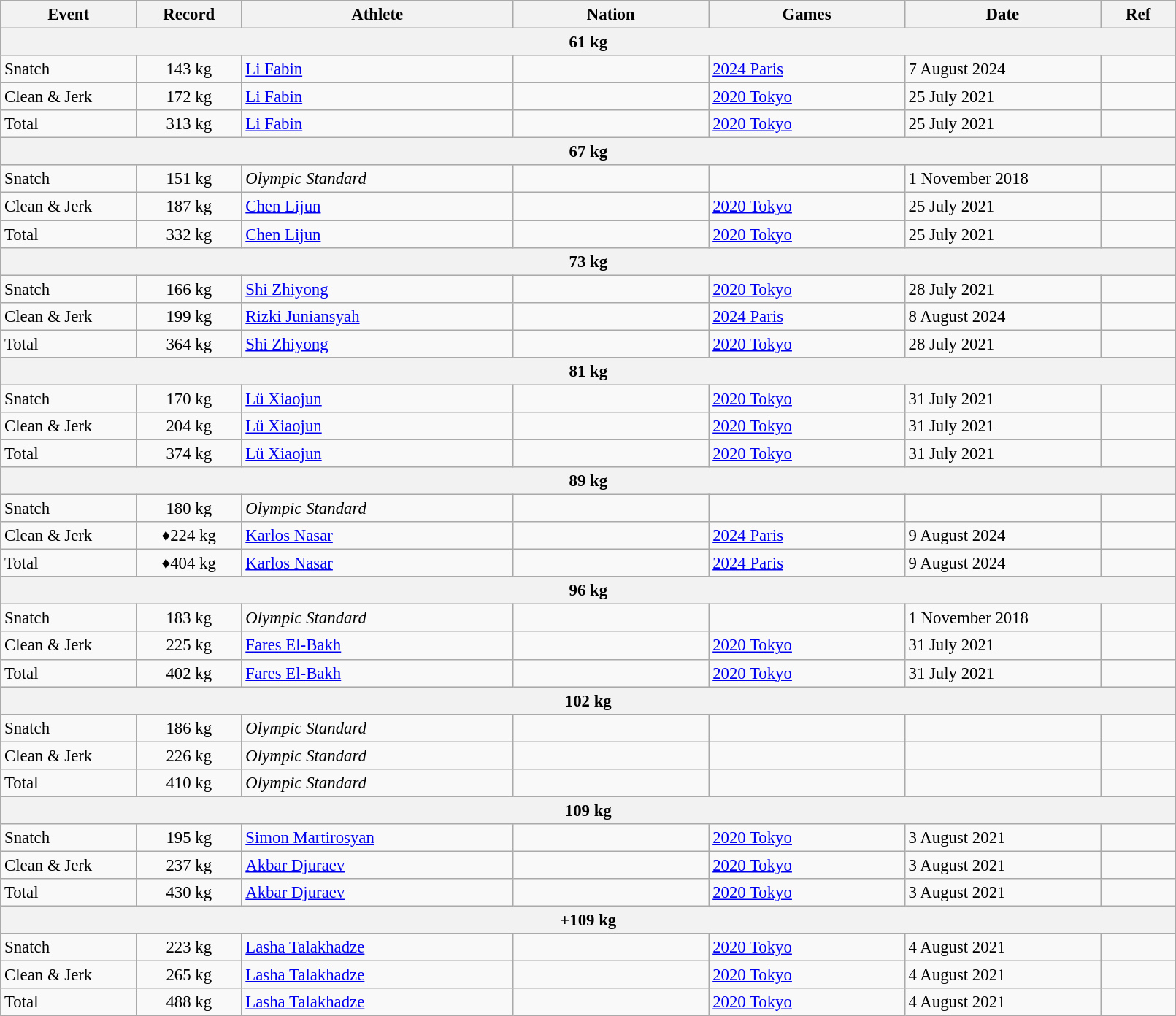<table class="wikitable" style="font-size:95%; width: 85%;">
<tr>
<th width=9%>Event</th>
<th width=7%>Record</th>
<th width=18%>Athlete</th>
<th width=13%>Nation</th>
<th width=13%>Games</th>
<th width=13%>Date</th>
<th width=5%>Ref</th>
</tr>
<tr bgcolor="#DDDDDD">
<th colspan="7">61 kg</th>
</tr>
<tr>
<td>Snatch</td>
<td align="center">143 kg</td>
<td><a href='#'>Li Fabin</a></td>
<td></td>
<td><a href='#'>2024 Paris</a></td>
<td>7 August 2024</td>
<td></td>
</tr>
<tr>
<td>Clean & Jerk</td>
<td align="center">172 kg</td>
<td><a href='#'>Li Fabin</a></td>
<td></td>
<td><a href='#'>2020 Tokyo</a></td>
<td>25 July 2021</td>
<td></td>
</tr>
<tr>
<td>Total</td>
<td align="center">313 kg</td>
<td><a href='#'>Li Fabin</a></td>
<td></td>
<td><a href='#'>2020 Tokyo</a></td>
<td>25 July 2021</td>
<td></td>
</tr>
<tr bgcolor="#DDDDDD">
<th colspan="7">67 kg</th>
</tr>
<tr>
<td>Snatch</td>
<td align="center">151 kg</td>
<td><em>Olympic Standard</em></td>
<td></td>
<td></td>
<td>1 November 2018</td>
<td></td>
</tr>
<tr>
<td>Clean & Jerk</td>
<td align="center">187 kg</td>
<td><a href='#'>Chen Lijun</a></td>
<td></td>
<td><a href='#'>2020 Tokyo</a></td>
<td>25 July 2021</td>
<td></td>
</tr>
<tr>
<td>Total</td>
<td align="center">332 kg</td>
<td><a href='#'>Chen Lijun</a></td>
<td></td>
<td><a href='#'>2020 Tokyo</a></td>
<td>25 July 2021</td>
<td></td>
</tr>
<tr bgcolor="#DDDDDD">
<th colspan="7">73 kg</th>
</tr>
<tr>
<td>Snatch</td>
<td align="center">166 kg</td>
<td><a href='#'>Shi Zhiyong</a></td>
<td></td>
<td><a href='#'>2020 Tokyo</a></td>
<td>28 July 2021</td>
<td></td>
</tr>
<tr>
<td>Clean & Jerk</td>
<td align="center">199 kg</td>
<td><a href='#'>Rizki Juniansyah</a></td>
<td></td>
<td><a href='#'>2024 Paris</a></td>
<td>8 August 2024</td>
<td></td>
</tr>
<tr>
<td>Total</td>
<td align="center">364 kg</td>
<td><a href='#'>Shi Zhiyong</a></td>
<td></td>
<td><a href='#'>2020 Tokyo</a></td>
<td>28 July 2021</td>
<td></td>
</tr>
<tr bgcolor="#DDDDDD">
<th colspan="7">81 kg</th>
</tr>
<tr>
<td>Snatch</td>
<td align="center">170 kg</td>
<td><a href='#'>Lü Xiaojun</a></td>
<td></td>
<td><a href='#'>2020 Tokyo</a></td>
<td>31 July 2021</td>
<td></td>
</tr>
<tr>
<td>Clean & Jerk</td>
<td align="center">204 kg</td>
<td><a href='#'>Lü Xiaojun</a></td>
<td></td>
<td><a href='#'>2020 Tokyo</a></td>
<td>31 July 2021</td>
<td></td>
</tr>
<tr>
<td>Total</td>
<td align="center">374 kg</td>
<td><a href='#'>Lü Xiaojun</a></td>
<td></td>
<td><a href='#'>2020 Tokyo</a></td>
<td>31 July 2021</td>
<td></td>
</tr>
<tr bgcolor="#DDDDDD">
<th colspan="7">89 kg</th>
</tr>
<tr>
<td>Snatch</td>
<td align="center">180 kg</td>
<td><em>Olympic Standard</em></td>
<td></td>
<td></td>
<td></td>
<td></td>
</tr>
<tr>
<td>Clean & Jerk</td>
<td align="center">♦224 kg</td>
<td><a href='#'>Karlos Nasar</a></td>
<td></td>
<td><a href='#'>2024 Paris</a></td>
<td>9 August 2024</td>
<td></td>
</tr>
<tr>
<td>Total</td>
<td align="center">♦404 kg</td>
<td><a href='#'>Karlos Nasar</a></td>
<td></td>
<td><a href='#'>2024 Paris</a></td>
<td>9 August 2024</td>
<td></td>
</tr>
<tr bgcolor="#DDDDDD">
<th colspan="7">96 kg</th>
</tr>
<tr>
<td>Snatch</td>
<td align="center">183 kg</td>
<td><em>Olympic Standard</em></td>
<td></td>
<td></td>
<td>1 November 2018</td>
<td></td>
</tr>
<tr>
<td>Clean & Jerk</td>
<td align="center">225 kg</td>
<td><a href='#'>Fares El-Bakh</a></td>
<td></td>
<td><a href='#'>2020 Tokyo</a></td>
<td>31 July 2021</td>
<td></td>
</tr>
<tr>
<td>Total</td>
<td align="center">402 kg</td>
<td><a href='#'>Fares El-Bakh</a></td>
<td></td>
<td><a href='#'>2020 Tokyo</a></td>
<td>31 July 2021</td>
<td></td>
</tr>
<tr bgcolor="#DDDDDD">
<th colspan="7">102 kg</th>
</tr>
<tr>
<td>Snatch</td>
<td align="center">186 kg</td>
<td><em>Olympic Standard</em></td>
<td></td>
<td></td>
<td></td>
</tr>
<tr>
<td>Clean & Jerk</td>
<td align="center">226 kg</td>
<td><em>Olympic Standard</em></td>
<td></td>
<td></td>
<td></td>
<td></td>
</tr>
<tr>
<td>Total</td>
<td align="center">410 kg</td>
<td><em>Olympic Standard</em></td>
<td></td>
<td></td>
<td></td>
<td></td>
</tr>
<tr bgcolor="#DDDDDD">
<th colspan="7">109 kg</th>
</tr>
<tr>
<td>Snatch</td>
<td align="center">195 kg</td>
<td><a href='#'>Simon Martirosyan</a></td>
<td></td>
<td><a href='#'>2020 Tokyo</a></td>
<td>3 August 2021</td>
<td></td>
</tr>
<tr>
<td>Clean & Jerk</td>
<td align="center">237 kg</td>
<td><a href='#'>Akbar Djuraev</a></td>
<td></td>
<td><a href='#'>2020 Tokyo</a></td>
<td>3 August 2021</td>
<td></td>
</tr>
<tr>
<td>Total</td>
<td align="center">430 kg</td>
<td><a href='#'>Akbar Djuraev</a></td>
<td></td>
<td><a href='#'>2020 Tokyo</a></td>
<td>3 August 2021</td>
<td></td>
</tr>
<tr bgcolor="#DDDDDD">
<th colspan=7>+109 kg</th>
</tr>
<tr>
<td>Snatch</td>
<td align="center">223 kg</td>
<td><a href='#'>Lasha Talakhadze</a></td>
<td></td>
<td><a href='#'>2020 Tokyo</a></td>
<td>4 August 2021</td>
<td></td>
</tr>
<tr>
<td>Clean & Jerk</td>
<td align="center">265 kg</td>
<td><a href='#'>Lasha Talakhadze</a></td>
<td></td>
<td><a href='#'>2020 Tokyo</a></td>
<td>4 August 2021</td>
<td></td>
</tr>
<tr>
<td>Total</td>
<td align="center">488 kg</td>
<td><a href='#'>Lasha Talakhadze</a></td>
<td></td>
<td><a href='#'>2020 Tokyo</a></td>
<td>4 August 2021</td>
<td></td>
</tr>
</table>
